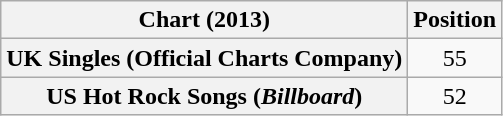<table class="wikitable plainrowheaders">
<tr>
<th>Chart (2013)</th>
<th>Position</th>
</tr>
<tr>
<th scope="row">UK Singles (Official Charts Company)</th>
<td style="text-align:center;">55</td>
</tr>
<tr>
<th scope="row">US Hot Rock Songs (<em>Billboard</em>)</th>
<td style="text-align:center;">52</td>
</tr>
</table>
